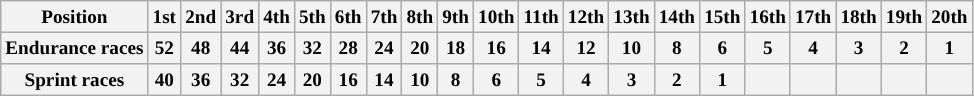<table class="wikitable" style="font-size: 80%">
<tr>
<th>Position</th>
<th>1st</th>
<th>2nd</th>
<th>3rd</th>
<th>4th</th>
<th>5th</th>
<th>6th</th>
<th>7th</th>
<th>8th</th>
<th>9th</th>
<th>10th</th>
<th>11th</th>
<th>12th</th>
<th>13th</th>
<th>14th</th>
<th>15th</th>
<th>16th</th>
<th>17th</th>
<th>18th</th>
<th>19th</th>
<th>20th</th>
</tr>
<tr>
<th>Endurance races</th>
<th>52</th>
<th>48</th>
<th>44</th>
<th>36</th>
<th>32</th>
<th>28</th>
<th>24</th>
<th>20</th>
<th>18</th>
<th>16</th>
<th>14</th>
<th>12</th>
<th>10</th>
<th>8</th>
<th>6</th>
<th>5</th>
<th>4</th>
<th>3</th>
<th>2</th>
<th>1</th>
</tr>
<tr>
<th>Sprint races</th>
<th>40</th>
<th>36</th>
<th>32</th>
<th>24</th>
<th>20</th>
<th>16</th>
<th>14</th>
<th>10</th>
<th>8</th>
<th>6</th>
<th>5</th>
<th>4</th>
<th>3</th>
<th>2</th>
<th>1</th>
<th></th>
<th></th>
<th></th>
<th></th>
<th></th>
</tr>
</table>
